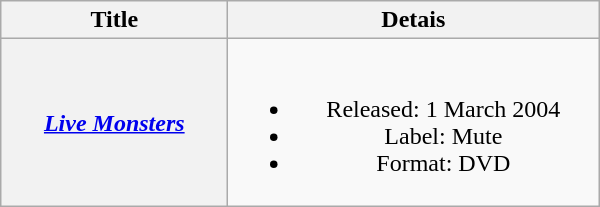<table class="wikitable plainrowheaders" style="text-align:center">
<tr>
<th scope="col" style="width:9em;">Title</th>
<th scope="col" style="width:15em;">Detais</th>
</tr>
<tr>
<th scope="row"><em><a href='#'>Live Monsters</a></em></th>
<td><br><ul><li>Released: 1 March 2004</li><li>Label: Mute</li><li>Format: DVD</li></ul></td>
</tr>
</table>
